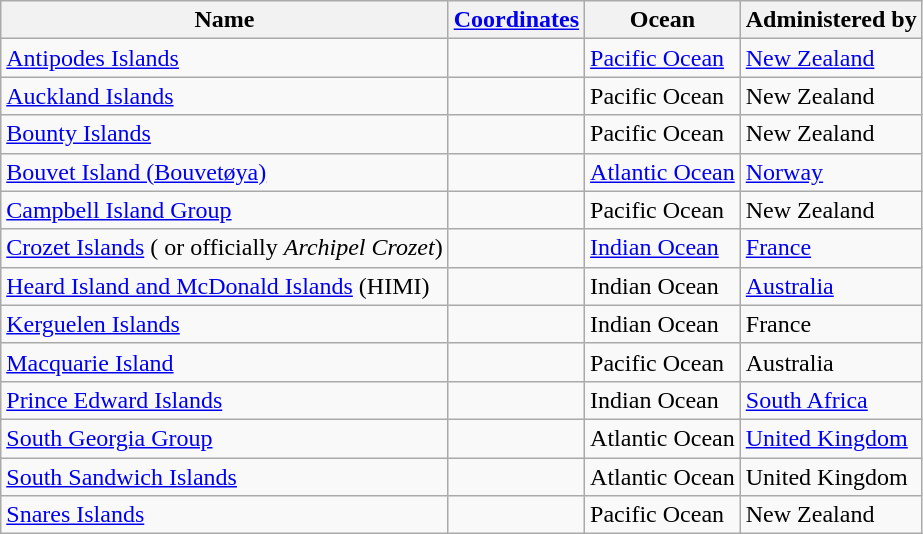<table class ="wikitable sortable">
<tr>
<th>Name</th>
<th><a href='#'>Coordinates</a></th>
<th>Ocean</th>
<th>Administered by</th>
</tr>
<tr>
<td><a href='#'>Antipodes Islands</a></td>
<td></td>
<td><a href='#'>Pacific Ocean</a></td>
<td><a href='#'>New Zealand</a></td>
</tr>
<tr>
<td><a href='#'>Auckland Islands</a></td>
<td></td>
<td>Pacific Ocean</td>
<td>New Zealand</td>
</tr>
<tr>
<td><a href='#'>Bounty Islands</a></td>
<td></td>
<td>Pacific Ocean</td>
<td>New Zealand</td>
</tr>
<tr>
<td><a href='#'>Bouvet Island (Bouvetøya)</a></td>
<td></td>
<td><a href='#'>Atlantic Ocean</a></td>
<td><a href='#'>Norway</a></td>
</tr>
<tr>
<td><a href='#'>Campbell Island Group</a></td>
<td></td>
<td>Pacific Ocean</td>
<td>New Zealand</td>
</tr>
<tr>
<td><a href='#'>Crozet Islands</a> ( or officially <em>Archipel Crozet</em>)</td>
<td></td>
<td><a href='#'>Indian Ocean</a></td>
<td><a href='#'>France</a></td>
</tr>
<tr>
<td><a href='#'>Heard Island and McDonald Islands</a> (HIMI)</td>
<td></td>
<td>Indian Ocean</td>
<td><a href='#'>Australia</a></td>
</tr>
<tr>
<td><a href='#'>Kerguelen Islands</a></td>
<td></td>
<td>Indian Ocean</td>
<td>France</td>
</tr>
<tr>
<td><a href='#'>Macquarie Island</a></td>
<td></td>
<td>Pacific Ocean</td>
<td>Australia</td>
</tr>
<tr>
<td><a href='#'>Prince Edward Islands</a></td>
<td></td>
<td>Indian Ocean</td>
<td><a href='#'>South Africa</a></td>
</tr>
<tr>
<td><a href='#'>South Georgia Group</a></td>
<td></td>
<td>Atlantic Ocean</td>
<td><a href='#'>United Kingdom</a></td>
</tr>
<tr>
<td><a href='#'>South Sandwich Islands</a></td>
<td></td>
<td>Atlantic Ocean</td>
<td>United Kingdom</td>
</tr>
<tr>
<td><a href='#'>Snares Islands</a></td>
<td></td>
<td>Pacific Ocean</td>
<td>New Zealand</td>
</tr>
</table>
